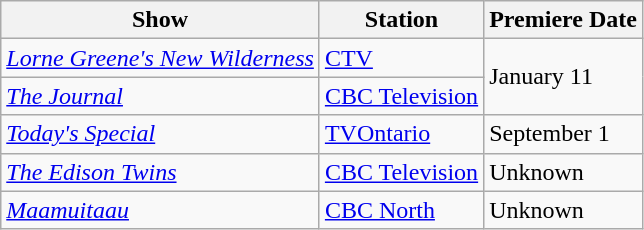<table class="wikitable">
<tr>
<th>Show</th>
<th>Station</th>
<th>Premiere Date</th>
</tr>
<tr>
<td><em><a href='#'>Lorne Greene's New Wilderness</a></em></td>
<td><a href='#'>CTV</a></td>
<td rowspan="2">January 11</td>
</tr>
<tr>
<td><em><a href='#'>The Journal</a></em></td>
<td><a href='#'>CBC Television</a></td>
</tr>
<tr>
<td><em><a href='#'>Today's Special</a></em></td>
<td><a href='#'>TVOntario</a></td>
<td>September 1</td>
</tr>
<tr>
<td><em><a href='#'>The Edison Twins</a></em></td>
<td><a href='#'>CBC Television</a></td>
<td>Unknown</td>
</tr>
<tr>
<td><em><a href='#'>Maamuitaau</a></em></td>
<td><a href='#'>CBC North</a></td>
<td>Unknown</td>
</tr>
</table>
